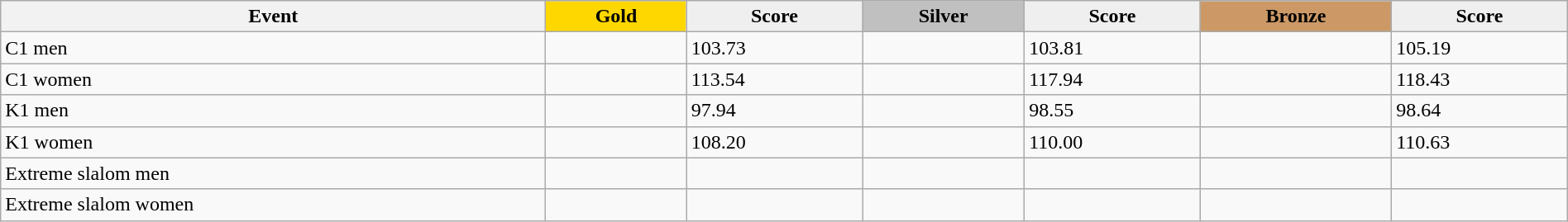<table class="wikitable" width=100%>
<tr>
<th>Event</th>
<td align=center bgcolor="gold"><strong>Gold</strong></td>
<td align=center bgcolor="EFEFEF"><strong>Score</strong></td>
<td align=center bgcolor="silver"><strong>Silver</strong></td>
<td align=center bgcolor="EFEFEF"><strong>Score</strong></td>
<td align=center bgcolor="CC9966"><strong>Bronze</strong></td>
<td align=center bgcolor="EFEFEF"><strong>Score</strong></td>
</tr>
<tr>
<td>C1 men</td>
<td></td>
<td>103.73</td>
<td></td>
<td>103.81</td>
<td></td>
<td>105.19</td>
</tr>
<tr>
<td>C1 women</td>
<td></td>
<td>113.54</td>
<td></td>
<td>117.94</td>
<td></td>
<td>118.43</td>
</tr>
<tr>
<td>K1 men</td>
<td></td>
<td>97.94</td>
<td></td>
<td>98.55</td>
<td></td>
<td>98.64</td>
</tr>
<tr>
<td>K1 women</td>
<td></td>
<td>108.20</td>
<td></td>
<td>110.00</td>
<td></td>
<td>110.63</td>
</tr>
<tr>
<td>Extreme slalom men</td>
<td></td>
<td></td>
<td></td>
<td></td>
<td></td>
<td></td>
</tr>
<tr>
<td>Extreme slalom women</td>
<td></td>
<td></td>
<td></td>
<td></td>
<td></td>
<td></td>
</tr>
</table>
